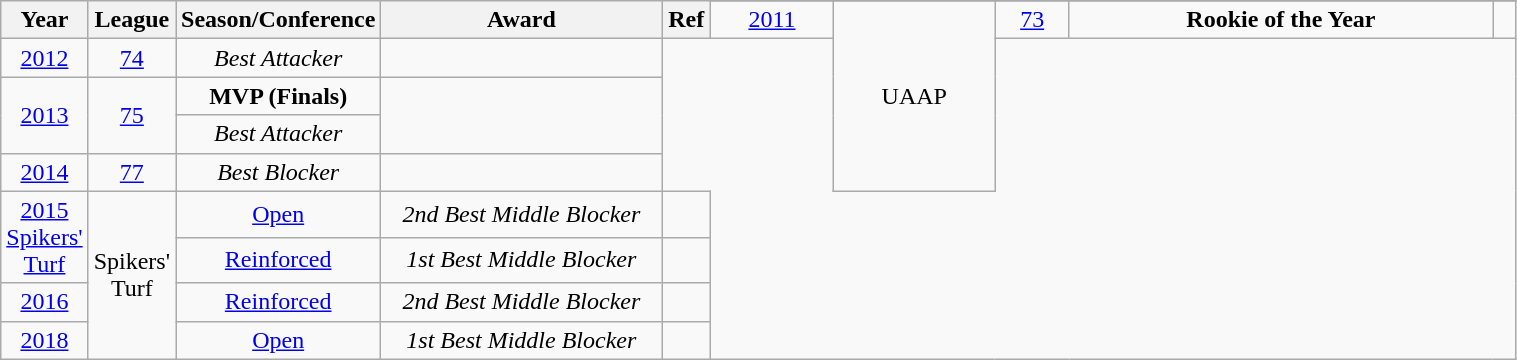<table class="wikitable sortable" style="text-align:center" width="80%">
<tr>
<th style="width:5px;" rowspan="2">Year</th>
<th style="width:25px;" rowspan="2">League</th>
<th style="width:100px;" rowspan="2">Season/Conference</th>
<th style="width:180px;" rowspan="2">Award</th>
<th style="width:25px;" rowspan="2">Ref</th>
</tr>
<tr align=center>
<td><a href='#'>2011</a></td>
<td rowspan=5>UAAP</td>
<td><a href='#'>73</a></td>
<td><strong>Rookie of the Year</strong></td>
<td></td>
</tr>
<tr align=center>
<td rowspan=1><a href='#'>2012</a></td>
<td rowspan=1><a href='#'>74</a></td>
<td><em>Best Attacker</em></td>
<td rowspan=1></td>
</tr>
<tr align=center>
<td rowspan=2><a href='#'>2013</a></td>
<td rowspan=2><a href='#'>75</a></td>
<td><strong>MVP (Finals)</strong></td>
<td rowspan=2></td>
</tr>
<tr align=center>
<td><em>Best Attacker</em></td>
</tr>
<tr align=center>
<td><a href='#'>2014</a></td>
<td><a href='#'>77</a></td>
<td><em>Best Blocker</em></td>
<td></td>
</tr>
<tr align=center>
<td rowspan=2><a href='#'>2015 Spikers' Turf</a></td>
<td rowspan=4>Spikers' Turf</td>
<td><a href='#'>Open</a></td>
<td><em>2nd Best Middle Blocker</em></td>
<td></td>
</tr>
<tr align=center>
<td><a href='#'>Reinforced</a></td>
<td><em>1st Best Middle Blocker</em></td>
<td></td>
</tr>
<tr align=center>
<td><a href='#'>2016</a></td>
<td><a href='#'>Reinforced</a></td>
<td><em>2nd Best Middle Blocker</em></td>
<td></td>
</tr>
<tr align=center>
<td><a href='#'>2018</a></td>
<td><a href='#'>Open</a></td>
<td><em>1st Best Middle Blocker</em></td>
<td></td>
</tr>
</table>
